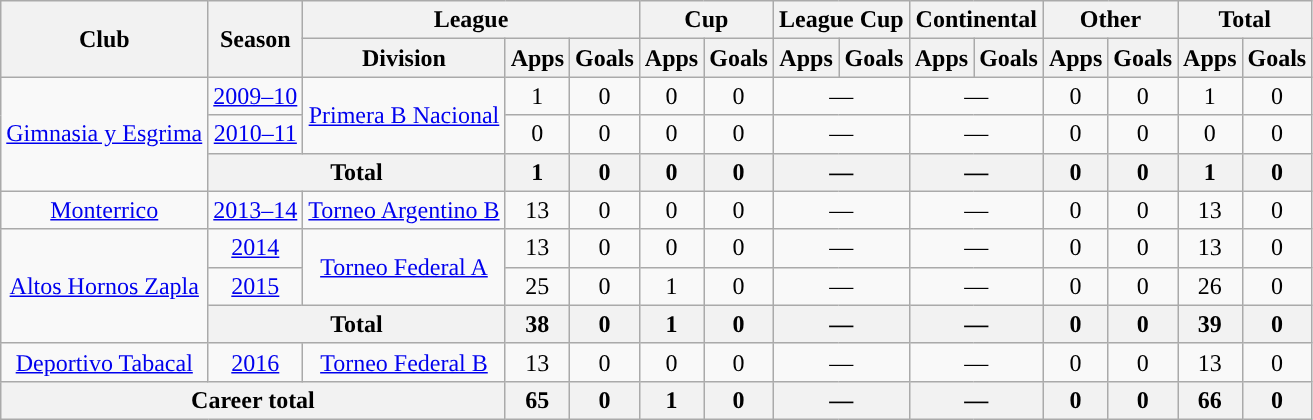<table class="wikitable" style="text-align:center">
<tr>
<th rowspan="2">Club</th>
<th rowspan="2">Season</th>
<th colspan="3">League</th>
<th colspan="2">Cup</th>
<th colspan="2">League Cup</th>
<th colspan="2">Continental</th>
<th colspan="2">Other</th>
<th colspan="2">Total</th>
</tr>
<tr>
<th>Division</th>
<th>Apps</th>
<th>Goals</th>
<th>Apps</th>
<th>Goals</th>
<th>Apps</th>
<th>Goals</th>
<th>Apps</th>
<th>Goals</th>
<th>Apps</th>
<th>Goals</th>
<th>Apps</th>
<th>Goals</th>
</tr>
<tr>
<td rowspan="3"><a href='#'>Gimnasia y Esgrima</a></td>
<td><a href='#'>2009–10</a></td>
<td rowspan="2"><a href='#'>Primera B Nacional</a></td>
<td>1</td>
<td>0</td>
<td>0</td>
<td>0</td>
<td colspan="2">—</td>
<td colspan="2">—</td>
<td>0</td>
<td>0</td>
<td>1</td>
<td>0</td>
</tr>
<tr>
<td><a href='#'>2010–11</a></td>
<td>0</td>
<td>0</td>
<td>0</td>
<td>0</td>
<td colspan="2">—</td>
<td colspan="2">—</td>
<td>0</td>
<td>0</td>
<td>0</td>
<td>0</td>
</tr>
<tr>
<th colspan="2">Total</th>
<th>1</th>
<th>0</th>
<th>0</th>
<th>0</th>
<th colspan="2">—</th>
<th colspan="2">—</th>
<th>0</th>
<th>0</th>
<th>1</th>
<th>0</th>
</tr>
<tr>
<td rowspan="1"><a href='#'>Monterrico</a></td>
<td><a href='#'>2013–14</a></td>
<td rowspan="1"><a href='#'>Torneo Argentino B</a></td>
<td>13</td>
<td>0</td>
<td>0</td>
<td>0</td>
<td colspan="2">—</td>
<td colspan="2">—</td>
<td>0</td>
<td>0</td>
<td>13</td>
<td>0</td>
</tr>
<tr>
<td rowspan="3"><a href='#'>Altos Hornos Zapla</a></td>
<td><a href='#'>2014</a></td>
<td rowspan="2"><a href='#'>Torneo Federal A</a></td>
<td>13</td>
<td>0</td>
<td>0</td>
<td>0</td>
<td colspan="2">—</td>
<td colspan="2">—</td>
<td>0</td>
<td>0</td>
<td>13</td>
<td>0</td>
</tr>
<tr>
<td><a href='#'>2015</a></td>
<td>25</td>
<td>0</td>
<td>1</td>
<td>0</td>
<td colspan="2">—</td>
<td colspan="2">—</td>
<td>0</td>
<td>0</td>
<td>26</td>
<td>0</td>
</tr>
<tr>
<th colspan="2">Total</th>
<th>38</th>
<th>0</th>
<th>1</th>
<th>0</th>
<th colspan="2">—</th>
<th colspan="2">—</th>
<th>0</th>
<th>0</th>
<th>39</th>
<th>0</th>
</tr>
<tr>
<td rowspan="1"><a href='#'>Deportivo Tabacal</a></td>
<td><a href='#'>2016</a></td>
<td rowspan="1"><a href='#'>Torneo Federal B</a></td>
<td>13</td>
<td>0</td>
<td>0</td>
<td>0</td>
<td colspan="2">—</td>
<td colspan="2">—</td>
<td>0</td>
<td>0</td>
<td>13</td>
<td>0</td>
</tr>
<tr>
<th colspan="3">Career total</th>
<th>65</th>
<th>0</th>
<th>1</th>
<th>0</th>
<th colspan="2">—</th>
<th colspan="2">—</th>
<th>0</th>
<th>0</th>
<th>66</th>
<th>0</th>
</tr>
</table>
